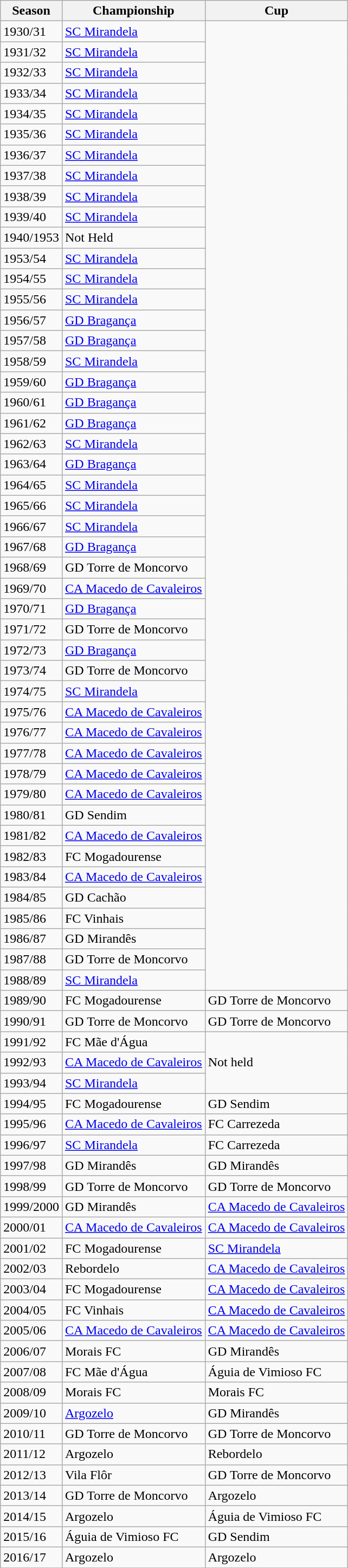<table class="wikitable" style="text-align:left">
<tr>
<th>Season</th>
<th>Championship</th>
<th>Cup</th>
</tr>
<tr>
<td>1930/31</td>
<td><a href='#'>SC Mirandela</a></td>
<td rowspan="47"></td>
</tr>
<tr>
<td>1931/32</td>
<td><a href='#'>SC Mirandela</a></td>
</tr>
<tr>
<td>1932/33</td>
<td><a href='#'>SC Mirandela</a></td>
</tr>
<tr>
<td>1933/34</td>
<td><a href='#'>SC Mirandela</a></td>
</tr>
<tr>
<td>1934/35</td>
<td><a href='#'>SC Mirandela</a></td>
</tr>
<tr>
<td>1935/36</td>
<td><a href='#'>SC Mirandela</a></td>
</tr>
<tr>
<td>1936/37</td>
<td><a href='#'>SC Mirandela</a></td>
</tr>
<tr>
<td>1937/38</td>
<td><a href='#'>SC Mirandela</a></td>
</tr>
<tr>
<td>1938/39</td>
<td><a href='#'>SC Mirandela</a></td>
</tr>
<tr>
<td>1939/40</td>
<td><a href='#'>SC Mirandela</a></td>
</tr>
<tr>
<td>1940/1953</td>
<td>Not Held</td>
</tr>
<tr>
<td>1953/54</td>
<td><a href='#'>SC Mirandela</a></td>
</tr>
<tr>
<td>1954/55</td>
<td><a href='#'>SC Mirandela</a></td>
</tr>
<tr>
<td>1955/56</td>
<td><a href='#'>SC Mirandela</a></td>
</tr>
<tr>
<td>1956/57</td>
<td><a href='#'>GD Bragança</a></td>
</tr>
<tr>
<td>1957/58</td>
<td><a href='#'>GD Bragança</a></td>
</tr>
<tr>
<td>1958/59</td>
<td><a href='#'>SC Mirandela</a></td>
</tr>
<tr>
<td>1959/60</td>
<td><a href='#'>GD Bragança</a></td>
</tr>
<tr>
<td>1960/61</td>
<td><a href='#'>GD Bragança</a></td>
</tr>
<tr>
<td>1961/62</td>
<td><a href='#'>GD Bragança</a></td>
</tr>
<tr>
<td>1962/63</td>
<td><a href='#'>SC Mirandela</a></td>
</tr>
<tr>
<td>1963/64</td>
<td><a href='#'>GD Bragança</a></td>
</tr>
<tr>
<td>1964/65</td>
<td><a href='#'>SC Mirandela</a></td>
</tr>
<tr>
<td>1965/66</td>
<td><a href='#'>SC Mirandela</a></td>
</tr>
<tr>
<td>1966/67</td>
<td><a href='#'>SC Mirandela</a></td>
</tr>
<tr>
<td>1967/68</td>
<td><a href='#'>GD Bragança</a></td>
</tr>
<tr>
<td>1968/69</td>
<td>GD Torre de Moncorvo</td>
</tr>
<tr>
<td>1969/70</td>
<td><a href='#'>CA Macedo de Cavaleiros</a></td>
</tr>
<tr>
<td>1970/71</td>
<td><a href='#'>GD Bragança</a></td>
</tr>
<tr>
<td>1971/72</td>
<td>GD Torre de Moncorvo</td>
</tr>
<tr>
<td>1972/73</td>
<td><a href='#'>GD Bragança</a></td>
</tr>
<tr>
<td>1973/74</td>
<td>GD Torre de Moncorvo</td>
</tr>
<tr>
<td>1974/75</td>
<td><a href='#'>SC Mirandela</a></td>
</tr>
<tr>
<td>1975/76</td>
<td><a href='#'>CA Macedo de Cavaleiros</a></td>
</tr>
<tr>
<td>1976/77</td>
<td><a href='#'>CA Macedo de Cavaleiros</a></td>
</tr>
<tr>
<td>1977/78</td>
<td><a href='#'>CA Macedo de Cavaleiros</a></td>
</tr>
<tr>
<td>1978/79</td>
<td><a href='#'>CA Macedo de Cavaleiros</a></td>
</tr>
<tr>
<td>1979/80</td>
<td><a href='#'>CA Macedo de Cavaleiros</a></td>
</tr>
<tr>
<td>1980/81</td>
<td>GD Sendim</td>
</tr>
<tr>
<td>1981/82</td>
<td><a href='#'>CA Macedo de Cavaleiros</a></td>
</tr>
<tr>
<td>1982/83</td>
<td>FC Mogadourense</td>
</tr>
<tr>
<td>1983/84</td>
<td><a href='#'>CA Macedo de Cavaleiros</a></td>
</tr>
<tr>
<td>1984/85</td>
<td>GD Cachão</td>
</tr>
<tr>
<td>1985/86</td>
<td>FC Vinhais</td>
</tr>
<tr>
<td>1986/87</td>
<td>GD Mirandês</td>
</tr>
<tr>
<td>1987/88</td>
<td>GD Torre de Moncorvo</td>
</tr>
<tr>
<td>1988/89</td>
<td><a href='#'>SC Mirandela</a></td>
</tr>
<tr>
<td>1989/90</td>
<td>FC Mogadourense</td>
<td>GD Torre de Moncorvo</td>
</tr>
<tr>
<td>1990/91</td>
<td>GD Torre de Moncorvo</td>
<td>GD Torre de Moncorvo</td>
</tr>
<tr>
<td>1991/92</td>
<td>FC Mãe d'Água</td>
<td rowspan="3">Not held</td>
</tr>
<tr>
<td>1992/93</td>
<td><a href='#'>CA Macedo de Cavaleiros</a></td>
</tr>
<tr>
<td>1993/94</td>
<td><a href='#'>SC Mirandela</a></td>
</tr>
<tr>
<td>1994/95</td>
<td>FC Mogadourense</td>
<td>GD Sendim</td>
</tr>
<tr>
<td>1995/96</td>
<td><a href='#'>CA Macedo de Cavaleiros</a></td>
<td>FC Carrezeda</td>
</tr>
<tr>
<td>1996/97</td>
<td><a href='#'>SC Mirandela</a></td>
<td>FC Carrezeda</td>
</tr>
<tr>
<td>1997/98</td>
<td>GD Mirandês</td>
<td>GD Mirandês</td>
</tr>
<tr>
<td>1998/99</td>
<td>GD Torre de Moncorvo</td>
<td>GD Torre de Moncorvo</td>
</tr>
<tr>
<td>1999/2000</td>
<td>GD Mirandês</td>
<td><a href='#'>CA Macedo de Cavaleiros</a></td>
</tr>
<tr>
<td>2000/01</td>
<td><a href='#'>CA Macedo de Cavaleiros</a></td>
<td><a href='#'>CA Macedo de Cavaleiros</a></td>
</tr>
<tr>
<td>2001/02</td>
<td>FC Mogadourense</td>
<td><a href='#'>SC Mirandela</a></td>
</tr>
<tr>
<td>2002/03</td>
<td>Rebordelo</td>
<td><a href='#'>CA Macedo de Cavaleiros</a></td>
</tr>
<tr>
<td>2003/04</td>
<td>FC Mogadourense</td>
<td><a href='#'>CA Macedo de Cavaleiros</a></td>
</tr>
<tr>
<td>2004/05</td>
<td>FC Vinhais</td>
<td><a href='#'>CA Macedo de Cavaleiros</a></td>
</tr>
<tr>
<td>2005/06</td>
<td><a href='#'>CA Macedo de Cavaleiros</a></td>
<td><a href='#'>CA Macedo de Cavaleiros</a></td>
</tr>
<tr>
<td>2006/07</td>
<td>Morais FC</td>
<td>GD Mirandês</td>
</tr>
<tr>
<td>2007/08</td>
<td>FC Mãe d'Água</td>
<td>Águia de Vimioso FC</td>
</tr>
<tr>
<td>2008/09</td>
<td>Morais FC</td>
<td>Morais FC</td>
</tr>
<tr>
<td>2009/10</td>
<td><a href='#'>Argozelo</a></td>
<td>GD Mirandês</td>
</tr>
<tr>
<td>2010/11</td>
<td>GD Torre de Moncorvo</td>
<td>GD Torre de Moncorvo</td>
</tr>
<tr>
<td>2011/12</td>
<td>Argozelo</td>
<td>Rebordelo</td>
</tr>
<tr>
<td>2012/13</td>
<td>Vila Flôr</td>
<td>GD Torre de Moncorvo</td>
</tr>
<tr>
<td>2013/14</td>
<td>GD Torre de Moncorvo</td>
<td>Argozelo</td>
</tr>
<tr>
<td>2014/15</td>
<td>Argozelo</td>
<td>Águia de Vimioso FC</td>
</tr>
<tr>
<td>2015/16</td>
<td>Águia de Vimioso FC</td>
<td>GD Sendim</td>
</tr>
<tr>
<td>2016/17</td>
<td>Argozelo</td>
<td>Argozelo</td>
</tr>
<tr>
</tr>
</table>
